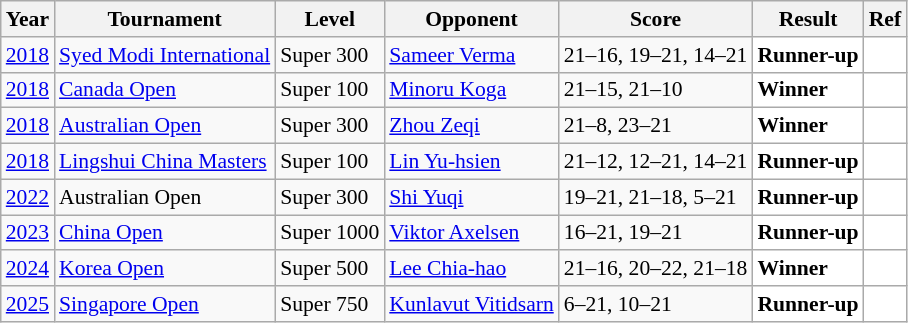<table class="sortable wikitable" style="font-size: 90%;">
<tr>
<th>Year</th>
<th>Tournament</th>
<th>Level</th>
<th>Opponent</th>
<th>Score</th>
<th>Result</th>
<th>Ref</th>
</tr>
<tr>
<td align="center"><a href='#'>2018</a></td>
<td align="left"><a href='#'>Syed Modi International</a></td>
<td align="left">Super 300</td>
<td align="left"> <a href='#'>Sameer Verma</a></td>
<td align="left">21–16, 19–21, 14–21</td>
<td style="text-align:left; background:white"> <strong>Runner-up</strong></td>
<td align="center"; bgcolor="white"></td>
</tr>
<tr>
<td align="center"><a href='#'>2018</a></td>
<td align="left"><a href='#'>Canada Open</a></td>
<td align="left">Super 100</td>
<td align="left"> <a href='#'>Minoru Koga</a></td>
<td algin="left">21–15, 21–10</td>
<td style="text-align:left; background:white"> <strong>Winner</strong></td>
<td align="center"; bgcolor="white"></td>
</tr>
<tr>
<td align="center"><a href='#'>2018</a></td>
<td align="left"><a href='#'>Australian Open</a></td>
<td align="left">Super 300</td>
<td align="left"> <a href='#'>Zhou Zeqi</a></td>
<td algin="left">21–8, 23–21</td>
<td style="text-align:left; background:white"> <strong>Winner</strong></td>
<td align="center"; bgcolor="white"></td>
</tr>
<tr>
<td align="center"><a href='#'>2018</a></td>
<td align="left"><a href='#'>Lingshui China Masters</a></td>
<td align="left">Super 100</td>
<td align="left"> <a href='#'>Lin Yu-hsien</a></td>
<td algin="left">21–12, 12–21, 14–21</td>
<td style="text-align:left; background:white"> <strong>Runner-up</strong></td>
<td align="center"; bgcolor="white"></td>
</tr>
<tr>
<td align="center"><a href='#'>2022</a></td>
<td align="left">Australian Open</td>
<td align="left">Super 300</td>
<td align="left"> <a href='#'>Shi Yuqi</a></td>
<td align="left">19–21, 21–18, 5–21</td>
<td style="text-align:left; background:white"> <strong>Runner-up</strong></td>
<td align="center"; bgcolor="white"></td>
</tr>
<tr>
<td align="center"><a href='#'>2023</a></td>
<td align="left"><a href='#'>China Open</a></td>
<td align="left">Super 1000</td>
<td align="left"> <a href='#'>Viktor Axelsen</a></td>
<td align="left">16–21, 19–21</td>
<td style="text-align:left; background:white"> <strong>Runner-up</strong></td>
<td align="center"; bgcolor="white"></td>
</tr>
<tr>
<td align="center"><a href='#'>2024</a></td>
<td align="left"><a href='#'>Korea Open</a></td>
<td align="left">Super 500</td>
<td align="left"> <a href='#'>Lee Chia-hao</a></td>
<td align="left">21–16, 20–22, 21–18</td>
<td style="text-align:left; background:white"> <strong>Winner</strong></td>
<td align="center"; bgcolor="white"></td>
</tr>
<tr>
<td align="center"><a href='#'>2025</a></td>
<td align="left"><a href='#'>Singapore Open</a></td>
<td align="left">Super 750</td>
<td align="left"> <a href='#'>Kunlavut Vitidsarn</a></td>
<td align="left">6–21, 10–21</td>
<td style="text-align:left; background:white"> <strong>Runner-up</strong></td>
<td align="center"; bgcolor="white"></td>
</tr>
</table>
